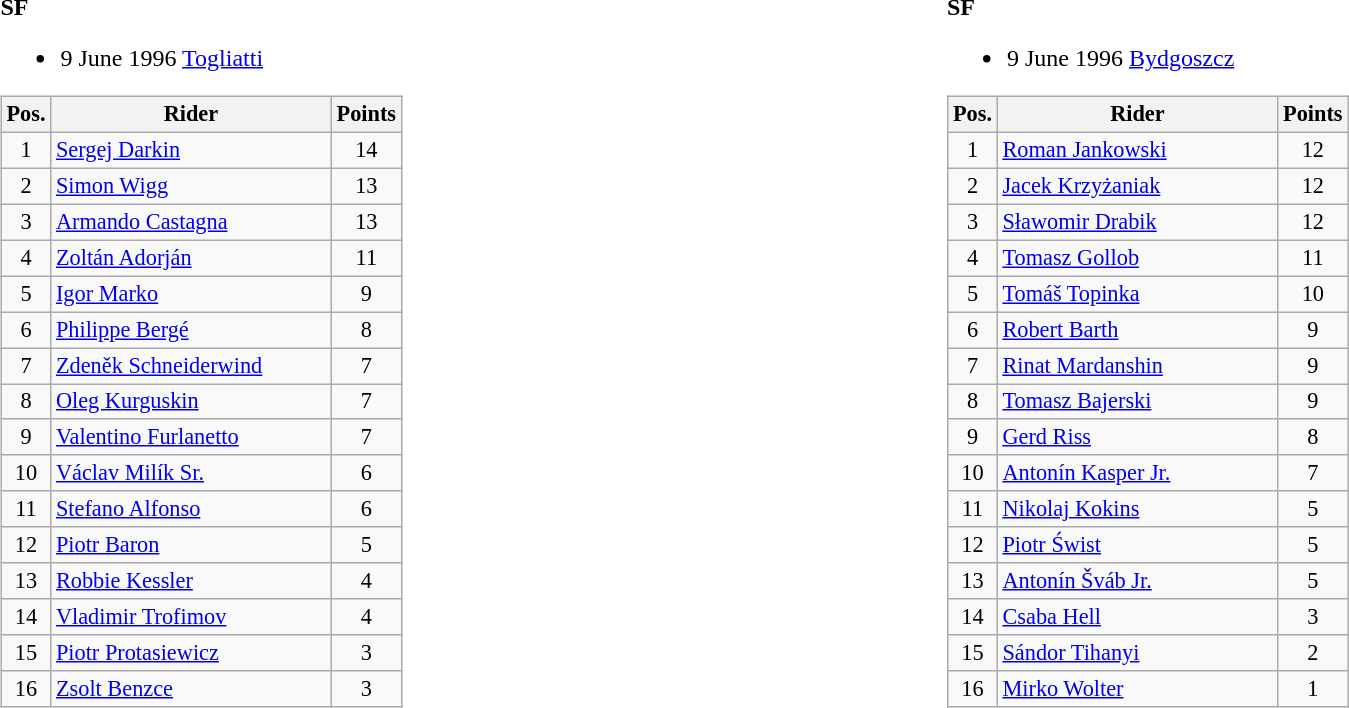<table width=100%>
<tr>
<td width=50% valign=top><br><strong>SF</strong><ul><li>9 June 1996  <a href='#'>Togliatti</a></li></ul><table class=wikitable style="font-size:93%; text-align:center;">
<tr>
<th width=25px>Pos.</th>
<th width=180px>Rider</th>
<th width=40px>Points</th>
</tr>
<tr>
<td>1</td>
<td style="text-align:left;"> <a href='#'>Sergej Darkin</a></td>
<td>14</td>
</tr>
<tr>
<td>2</td>
<td style="text-align:left;"> <a href='#'>Simon Wigg</a></td>
<td>13</td>
</tr>
<tr>
<td>3</td>
<td style="text-align:left;"> <a href='#'>Armando Castagna</a></td>
<td>13</td>
</tr>
<tr>
<td>4</td>
<td style="text-align:left;"> <a href='#'>Zoltán Adorján</a></td>
<td>11</td>
</tr>
<tr>
<td>5</td>
<td style="text-align:left;"> <a href='#'>Igor Marko</a></td>
<td>9</td>
</tr>
<tr>
<td>6</td>
<td style="text-align:left;"> <a href='#'>Philippe Bergé</a></td>
<td>8</td>
</tr>
<tr>
<td>7</td>
<td style="text-align:left;"> <a href='#'>Zdeněk Schneiderwind</a></td>
<td>7</td>
</tr>
<tr>
<td>8</td>
<td style="text-align:left;"> <a href='#'>Oleg Kurguskin</a></td>
<td>7</td>
</tr>
<tr>
<td>9</td>
<td style="text-align:left;"> <a href='#'>Valentino Furlanetto</a></td>
<td>7</td>
</tr>
<tr>
<td>10</td>
<td style="text-align:left;"> <a href='#'>Václav Milík Sr.</a></td>
<td>6</td>
</tr>
<tr>
<td>11</td>
<td style="text-align:left;"> <a href='#'>Stefano Alfonso</a></td>
<td>6</td>
</tr>
<tr>
<td>12</td>
<td style="text-align:left;"> <a href='#'>Piotr Baron</a></td>
<td>5</td>
</tr>
<tr>
<td>13</td>
<td style="text-align:left;"> <a href='#'>Robbie Kessler</a></td>
<td>4</td>
</tr>
<tr>
<td>14</td>
<td style="text-align:left;"> <a href='#'>Vladimir Trofimov</a></td>
<td>4</td>
</tr>
<tr>
<td>15</td>
<td style="text-align:left;"> <a href='#'>Piotr Protasiewicz</a></td>
<td>3</td>
</tr>
<tr>
<td>16</td>
<td style="text-align:left;"> <a href='#'>Zsolt Benzce</a></td>
<td>3</td>
</tr>
</table>
</td>
<td width=50% valign=top><br><strong>SF</strong><ul><li>9 June 1996  <a href='#'>Bydgoszcz</a></li></ul><table class=wikitable style="font-size:93%; text-align:center;">
<tr>
<th width=25px>Pos.</th>
<th width=180px>Rider</th>
<th width=40px>Points</th>
</tr>
<tr>
<td>1</td>
<td style="text-align:left;"> <a href='#'>Roman Jankowski</a></td>
<td>12</td>
</tr>
<tr>
<td>2</td>
<td style="text-align:left;"> <a href='#'>Jacek Krzyżaniak</a></td>
<td>12</td>
</tr>
<tr>
<td>3</td>
<td style="text-align:left;"> <a href='#'>Sławomir Drabik</a></td>
<td>12</td>
</tr>
<tr>
<td>4</td>
<td style="text-align:left;"> <a href='#'>Tomasz Gollob</a></td>
<td>11</td>
</tr>
<tr>
<td>5</td>
<td style="text-align:left;"> <a href='#'>Tomáš Topinka</a></td>
<td>10</td>
</tr>
<tr>
<td>6</td>
<td style="text-align:left;"> <a href='#'>Robert Barth</a></td>
<td>9</td>
</tr>
<tr>
<td>7</td>
<td style="text-align:left;"> <a href='#'>Rinat Mardanshin</a></td>
<td>9</td>
</tr>
<tr>
<td>8</td>
<td style="text-align:left;"> <a href='#'>Tomasz Bajerski</a></td>
<td>9</td>
</tr>
<tr>
<td>9</td>
<td style="text-align:left;"> <a href='#'>Gerd Riss</a></td>
<td>8</td>
</tr>
<tr>
<td>10</td>
<td style="text-align:left;"> <a href='#'>Antonín Kasper Jr.</a></td>
<td>7</td>
</tr>
<tr>
<td>11</td>
<td style="text-align:left;"> <a href='#'>Nikolaj Kokins</a></td>
<td>5</td>
</tr>
<tr>
<td>12</td>
<td style="text-align:left;"> <a href='#'>Piotr Świst</a></td>
<td>5</td>
</tr>
<tr>
<td>13</td>
<td style="text-align:left;"> <a href='#'>Antonín Šváb Jr.</a></td>
<td>5</td>
</tr>
<tr>
<td>14</td>
<td style="text-align:left;"> <a href='#'>Csaba Hell</a></td>
<td>3</td>
</tr>
<tr>
<td>15</td>
<td style="text-align:left;"> <a href='#'>Sándor Tihanyi</a></td>
<td>2</td>
</tr>
<tr>
<td>16</td>
<td style="text-align:left;"> <a href='#'>Mirko Wolter</a></td>
<td>1</td>
</tr>
</table>
</td>
</tr>
<tr>
<td valign=top></td>
</tr>
</table>
